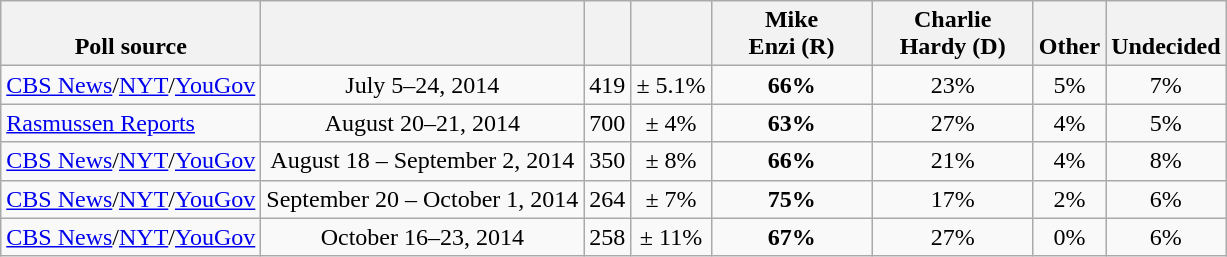<table class="wikitable" style="text-align:center">
<tr valign= bottom>
<th>Poll source</th>
<th></th>
<th></th>
<th></th>
<th style="width:100px;">Mike<br>Enzi (R)</th>
<th style="width:100px;">Charlie<br>Hardy (D)</th>
<th>Other</th>
<th>Undecided</th>
</tr>
<tr>
<td align=left><a href='#'>CBS News</a>/<a href='#'>NYT</a>/<a href='#'>YouGov</a></td>
<td>July 5–24, 2014</td>
<td>419</td>
<td>± 5.1%</td>
<td><strong>66%</strong></td>
<td>23%</td>
<td>5%</td>
<td>7%</td>
</tr>
<tr>
<td align=left><a href='#'>Rasmussen Reports</a></td>
<td>August 20–21, 2014</td>
<td>700</td>
<td>± 4%</td>
<td><strong>63%</strong></td>
<td>27%</td>
<td>4%</td>
<td>5%</td>
</tr>
<tr>
<td align=left><a href='#'>CBS News</a>/<a href='#'>NYT</a>/<a href='#'>YouGov</a></td>
<td>August 18 – September 2, 2014</td>
<td>350</td>
<td>± 8%</td>
<td><strong>66%</strong></td>
<td>21%</td>
<td>4%</td>
<td>8%</td>
</tr>
<tr>
<td align=left><a href='#'>CBS News</a>/<a href='#'>NYT</a>/<a href='#'>YouGov</a></td>
<td>September 20 – October 1, 2014</td>
<td>264</td>
<td>± 7%</td>
<td><strong>75%</strong></td>
<td>17%</td>
<td>2%</td>
<td>6%</td>
</tr>
<tr>
<td align=left><a href='#'>CBS News</a>/<a href='#'>NYT</a>/<a href='#'>YouGov</a></td>
<td>October 16–23, 2014</td>
<td>258</td>
<td>± 11%</td>
<td><strong>67%</strong></td>
<td>27%</td>
<td>0%</td>
<td>6%</td>
</tr>
</table>
